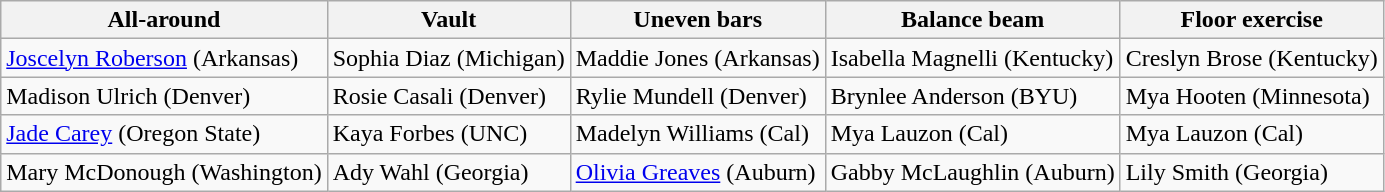<table class="wikitable sortable">
<tr>
<th>All-around</th>
<th>Vault</th>
<th>Uneven bars</th>
<th>Balance beam</th>
<th>Floor exercise</th>
</tr>
<tr>
<td><a href='#'>Joscelyn Roberson</a> (Arkansas)</td>
<td>Sophia Diaz (Michigan)</td>
<td>Maddie Jones (Arkansas)</td>
<td>Isabella Magnelli (Kentucky)</td>
<td>Creslyn Brose (Kentucky)</td>
</tr>
<tr>
<td>Madison Ulrich (Denver)</td>
<td>Rosie Casali (Denver)</td>
<td>Rylie Mundell (Denver)</td>
<td>Brynlee Anderson (BYU)</td>
<td>Mya Hooten (Minnesota)</td>
</tr>
<tr>
<td><a href='#'>Jade Carey</a> (Oregon State)</td>
<td>Kaya Forbes (UNC)</td>
<td>Madelyn Williams (Cal)</td>
<td>Mya Lauzon (Cal)</td>
<td>Mya Lauzon (Cal)</td>
</tr>
<tr>
<td>Mary McDonough (Washington)</td>
<td>Ady Wahl (Georgia)</td>
<td><a href='#'>Olivia Greaves</a> (Auburn)</td>
<td>Gabby McLaughlin (Auburn)</td>
<td>Lily Smith (Georgia)</td>
</tr>
</table>
